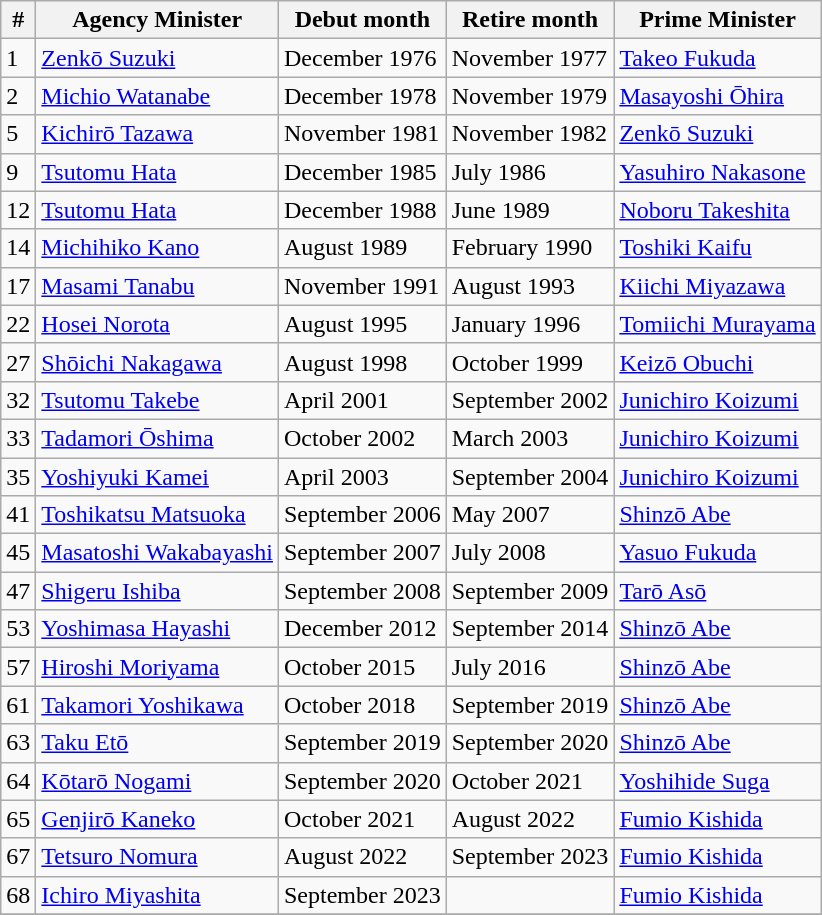<table class="wikitable sortable">
<tr>
<th>#</th>
<th>Agency Minister</th>
<th>Debut month</th>
<th>Retire month</th>
<th>Prime Minister</th>
</tr>
<tr>
<td>1</td>
<td><a href='#'>Zenkō Suzuki</a></td>
<td>December 1976</td>
<td>November 1977</td>
<td><a href='#'>Takeo Fukuda</a></td>
</tr>
<tr>
<td>2</td>
<td><a href='#'>Michio Watanabe</a></td>
<td>December 1978</td>
<td>November 1979</td>
<td><a href='#'>Masayoshi Ōhira</a></td>
</tr>
<tr>
<td>5</td>
<td><a href='#'>Kichirō Tazawa</a></td>
<td>November 1981</td>
<td>November 1982</td>
<td><a href='#'>Zenkō Suzuki</a></td>
</tr>
<tr>
<td>9</td>
<td><a href='#'>Tsutomu Hata</a></td>
<td>December 1985</td>
<td>July 1986</td>
<td><a href='#'>Yasuhiro Nakasone</a></td>
</tr>
<tr>
<td>12</td>
<td><a href='#'>Tsutomu Hata</a></td>
<td>December 1988</td>
<td>June 1989</td>
<td><a href='#'>Noboru Takeshita</a></td>
</tr>
<tr>
<td>14</td>
<td><a href='#'>Michihiko Kano</a></td>
<td>August 1989</td>
<td>February 1990</td>
<td><a href='#'>Toshiki Kaifu</a></td>
</tr>
<tr>
<td>17</td>
<td><a href='#'>Masami Tanabu</a></td>
<td>November 1991</td>
<td>August 1993</td>
<td><a href='#'>Kiichi Miyazawa</a></td>
</tr>
<tr>
<td>22</td>
<td><a href='#'>Hosei Norota</a></td>
<td>August 1995</td>
<td>January 1996</td>
<td><a href='#'>Tomiichi Murayama</a></td>
</tr>
<tr>
<td>27</td>
<td><a href='#'>Shōichi Nakagawa</a></td>
<td>August 1998</td>
<td>October 1999</td>
<td><a href='#'>Keizō Obuchi</a></td>
</tr>
<tr>
<td>32</td>
<td><a href='#'>Tsutomu Takebe</a></td>
<td>April 2001</td>
<td>September 2002</td>
<td><a href='#'>Junichiro Koizumi</a></td>
</tr>
<tr>
<td>33</td>
<td><a href='#'>Tadamori Ōshima</a></td>
<td>October 2002</td>
<td>March 2003</td>
<td><a href='#'>Junichiro Koizumi</a></td>
</tr>
<tr>
<td>35</td>
<td><a href='#'>Yoshiyuki Kamei</a></td>
<td>April 2003</td>
<td>September 2004</td>
<td><a href='#'>Junichiro Koizumi</a></td>
</tr>
<tr>
<td>41</td>
<td><a href='#'>Toshikatsu Matsuoka</a></td>
<td>September 2006</td>
<td>May 2007</td>
<td><a href='#'>Shinzō Abe</a></td>
</tr>
<tr>
<td>45</td>
<td><a href='#'>Masatoshi Wakabayashi</a></td>
<td>September 2007</td>
<td>July 2008</td>
<td><a href='#'>Yasuo Fukuda</a></td>
</tr>
<tr>
<td>47</td>
<td><a href='#'>Shigeru Ishiba</a></td>
<td>September 2008</td>
<td>September 2009</td>
<td><a href='#'>Tarō Asō</a></td>
</tr>
<tr>
<td>53</td>
<td><a href='#'>Yoshimasa Hayashi</a></td>
<td>December 2012</td>
<td>September 2014</td>
<td><a href='#'>Shinzō Abe</a></td>
</tr>
<tr>
<td>57</td>
<td><a href='#'>Hiroshi Moriyama</a></td>
<td>October 2015</td>
<td>July 2016</td>
<td><a href='#'>Shinzō Abe</a></td>
</tr>
<tr>
<td>61</td>
<td><a href='#'>Takamori Yoshikawa</a></td>
<td>October 2018</td>
<td>September 2019</td>
<td><a href='#'>Shinzō Abe</a></td>
</tr>
<tr>
<td>63</td>
<td><a href='#'>Taku Etō</a></td>
<td>September 2019</td>
<td>September 2020</td>
<td><a href='#'>Shinzō Abe</a></td>
</tr>
<tr>
<td>64</td>
<td><a href='#'>Kōtarō Nogami</a></td>
<td>September 2020</td>
<td>October 2021</td>
<td><a href='#'>Yoshihide Suga</a></td>
</tr>
<tr>
<td>65</td>
<td><a href='#'>Genjirō Kaneko</a></td>
<td>October 2021</td>
<td>August 2022</td>
<td><a href='#'>Fumio Kishida</a></td>
</tr>
<tr>
<td>67</td>
<td><a href='#'>Tetsuro Nomura</a></td>
<td>August 2022</td>
<td>September 2023</td>
<td><a href='#'>Fumio Kishida</a></td>
</tr>
<tr>
<td>68</td>
<td><a href='#'>Ichiro Miyashita</a></td>
<td>September 2023</td>
<td></td>
<td><a href='#'>Fumio Kishida</a></td>
</tr>
<tr>
</tr>
</table>
